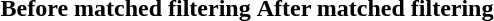<table border="0" style="margin-left: auto; margin-right: auto;">
<tr>
<th>Before matched filtering</th>
<th>After matched filtering</th>
</tr>
<tr>
<td></td>
<td></td>
</tr>
<tr>
<td></td>
<td></td>
</tr>
</table>
